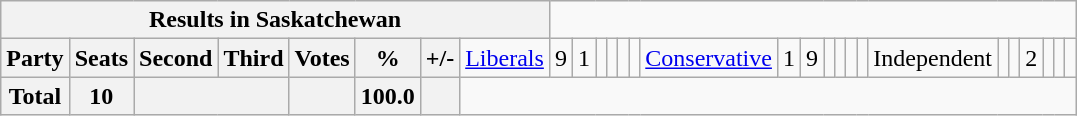<table class="wikitable">
<tr>
<th colspan=9>Results in Saskatchewan</th>
</tr>
<tr>
<th colspan=2>Party</th>
<th>Seats</th>
<th>Second</th>
<th>Third</th>
<th>Votes</th>
<th>%</th>
<th>+/-<br></th>
<td><a href='#'>Liberals</a></td>
<td align="right">9</td>
<td align="right">1</td>
<td align="right"></td>
<td align="right"></td>
<td align="right"></td>
<td align="right"><br></td>
<td><a href='#'>Conservative</a></td>
<td align="right">1</td>
<td align="right">9</td>
<td align="right"></td>
<td align="right"></td>
<td align="right"></td>
<td align="right"><br></td>
<td>Independent</td>
<td align="right"></td>
<td align="right"></td>
<td align="right">2</td>
<td align="right"></td>
<td align="right"></td>
<td align="right"></td>
</tr>
<tr>
<th colspan="2">Total</th>
<th>10</th>
<th colspan="2"></th>
<th></th>
<th>100.0</th>
<th></th>
</tr>
</table>
